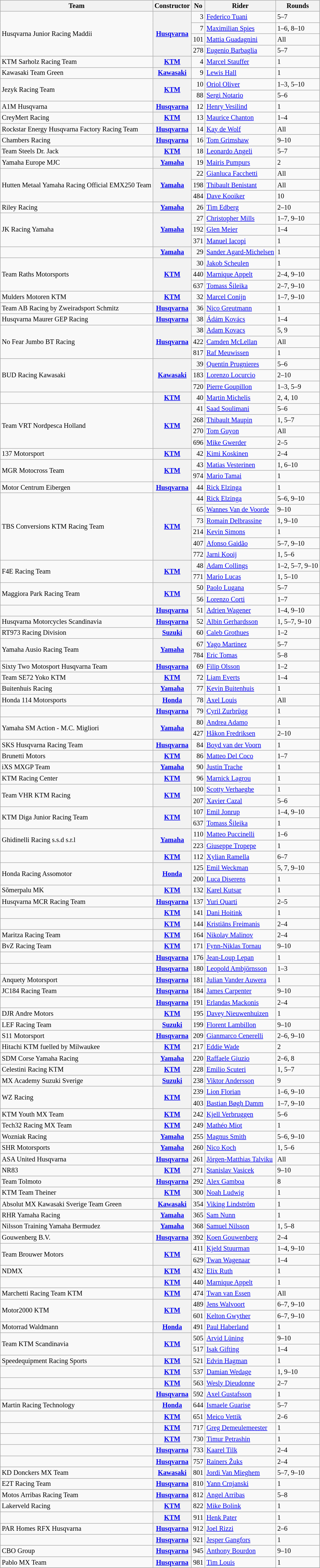<table class="wikitable" style="font-size: 85%;">
<tr>
<th>Team</th>
<th>Constructor</th>
<th>No</th>
<th>Rider</th>
<th>Rounds</th>
</tr>
<tr>
<td rowspan=4>Husqvarna Junior Racing Maddii</td>
<th rowspan=4><a href='#'>Husqvarna</a></th>
<td align="right">3</td>
<td> <a href='#'>Federico Tuani</a></td>
<td>5–7</td>
</tr>
<tr>
<td align="right">7</td>
<td> <a href='#'>Maximilian Spies</a></td>
<td>1–6, 8–10</td>
</tr>
<tr>
<td align="right">101</td>
<td> <a href='#'>Mattia Guadagnini</a></td>
<td>All</td>
</tr>
<tr>
<td align="right">278</td>
<td> <a href='#'>Eugenio Barbaglia</a></td>
<td>5–7</td>
</tr>
<tr>
<td>KTM Sarholz Racing Team</td>
<th><a href='#'>KTM</a></th>
<td align="right">4</td>
<td> <a href='#'>Marcel Stauffer</a></td>
<td>1</td>
</tr>
<tr>
<td>Kawasaki Team Green</td>
<th><a href='#'>Kawasaki</a></th>
<td align="right">9</td>
<td> <a href='#'>Lewis Hall</a></td>
<td>1</td>
</tr>
<tr>
<td rowspan=2>Jezyk Racing Team</td>
<th rowspan=2><a href='#'>KTM</a></th>
<td align="right">10</td>
<td> <a href='#'>Oriol Oliver</a></td>
<td>1–3, 5–10</td>
</tr>
<tr>
<td align="right">88</td>
<td> <a href='#'>Sergi Notario</a></td>
<td>5–6</td>
</tr>
<tr>
<td>A1M Husqvarna</td>
<th><a href='#'>Husqvarna</a></th>
<td align="right">12</td>
<td> <a href='#'>Henry Vesilind</a></td>
<td>1</td>
</tr>
<tr>
<td>CreyMert Racing</td>
<th><a href='#'>KTM</a></th>
<td align="right">13</td>
<td> <a href='#'>Maurice Chanton</a></td>
<td>1–4</td>
</tr>
<tr>
<td>Rockstar Energy Husqvarna Factory Racing Team</td>
<th><a href='#'>Husqvarna</a></th>
<td align="right">14</td>
<td> <a href='#'>Kay de Wolf</a></td>
<td>All</td>
</tr>
<tr>
<td>Chambers Racing</td>
<th><a href='#'>Husqvarna</a></th>
<td align="right">16</td>
<td> <a href='#'>Tom Grimshaw</a></td>
<td>9–10</td>
</tr>
<tr>
<td>Team Steels Dr. Jack</td>
<th><a href='#'>KTM</a></th>
<td align="right">18</td>
<td> <a href='#'>Leonardo Angeli</a></td>
<td>5–7</td>
</tr>
<tr>
<td>Yamaha Europe MJC</td>
<th><a href='#'>Yamaha</a></th>
<td align="right">19</td>
<td> <a href='#'>Mairis Pumpurs</a></td>
<td>2</td>
</tr>
<tr>
<td rowspan=3>Hutten Metaal Yamaha Racing Official EMX250 Team</td>
<th rowspan=3><a href='#'>Yamaha</a></th>
<td align="right">22</td>
<td> <a href='#'>Gianluca Facchetti</a></td>
<td>All</td>
</tr>
<tr>
<td align="right">198</td>
<td> <a href='#'>Thibault Benistant</a></td>
<td>All</td>
</tr>
<tr>
<td align="right">484</td>
<td> <a href='#'>Dave Kooiker</a></td>
<td>10</td>
</tr>
<tr>
<td>Riley Racing</td>
<th><a href='#'>Yamaha</a></th>
<td align="right">26</td>
<td> <a href='#'>Tim Edberg</a></td>
<td>2–10</td>
</tr>
<tr>
<td rowspan=3>JK Racing Yamaha</td>
<th rowspan=3><a href='#'>Yamaha</a></th>
<td align="right">27</td>
<td> <a href='#'>Christopher Mills</a></td>
<td>1–7, 9–10</td>
</tr>
<tr>
<td align="right">192</td>
<td> <a href='#'>Glen Meier</a></td>
<td>1–4</td>
</tr>
<tr>
<td align="right">371</td>
<td> <a href='#'>Manuel Iacopi</a></td>
<td>1</td>
</tr>
<tr>
<td></td>
<th><a href='#'>Yamaha</a></th>
<td align="right">29</td>
<td> <a href='#'>Sander Agard-Michelsen</a></td>
<td>1</td>
</tr>
<tr>
<td rowspan=3>Team Raths Motorsports</td>
<th rowspan=3><a href='#'>KTM</a></th>
<td align="right">30</td>
<td> <a href='#'>Jakob Scheulen</a></td>
<td>1</td>
</tr>
<tr>
<td align="right">440</td>
<td> <a href='#'>Marnique Appelt</a></td>
<td>2–4, 9–10</td>
</tr>
<tr>
<td align="right">637</td>
<td> <a href='#'>Tomass Šileika</a></td>
<td>2–7, 9–10</td>
</tr>
<tr>
<td>Mulders Motoren KTM</td>
<th><a href='#'>KTM</a></th>
<td align="right">32</td>
<td> <a href='#'>Marcel Conijn</a></td>
<td>1–7, 9–10</td>
</tr>
<tr>
<td>Team AB Racing by Zweiradsport Schmitz</td>
<th><a href='#'>Husqvarna</a></th>
<td align="right">36</td>
<td> <a href='#'>Nico Greutmann</a></td>
<td>1</td>
</tr>
<tr>
<td>Husqvarna Maurer GEP Racing</td>
<th><a href='#'>Husqvarna</a></th>
<td align="right">38</td>
<td> <a href='#'>Ádám Kovács</a></td>
<td>1–4</td>
</tr>
<tr>
<td rowspan=3>No Fear Jumbo BT Racing</td>
<th rowspan=3><a href='#'>Husqvarna</a></th>
<td align="right">38</td>
<td> <a href='#'>Adam Kovacs</a></td>
<td>5, 9</td>
</tr>
<tr>
<td align="right">422</td>
<td> <a href='#'>Camden McLellan</a></td>
<td>All</td>
</tr>
<tr>
<td align="right">817</td>
<td> <a href='#'>Raf Meuwissen</a></td>
<td>1</td>
</tr>
<tr>
<td rowspan=3>BUD Racing Kawasaki</td>
<th rowspan=3><a href='#'>Kawasaki</a></th>
<td align="right">39</td>
<td> <a href='#'>Quentin Prugnieres</a></td>
<td>5–6</td>
</tr>
<tr>
<td align="right">183</td>
<td> <a href='#'>Lorenzo Locurcio</a></td>
<td>2–10</td>
</tr>
<tr>
<td align="right">720</td>
<td> <a href='#'>Pierre Goupillon</a></td>
<td>1–3, 5–9</td>
</tr>
<tr>
<td></td>
<th><a href='#'>KTM</a></th>
<td align="right">40</td>
<td> <a href='#'>Martin Michelis</a></td>
<td>2, 4, 10</td>
</tr>
<tr>
<td rowspan=4>Team VRT Nordpesca Holland</td>
<th rowspan=4><a href='#'>KTM</a></th>
<td align="right">41</td>
<td> <a href='#'>Saad Soulimani</a></td>
<td>5–6</td>
</tr>
<tr>
<td align="right">268</td>
<td> <a href='#'>Thibault Maupin</a></td>
<td>1, 5–7</td>
</tr>
<tr>
<td align="right">270</td>
<td> <a href='#'>Tom Guyon</a></td>
<td>All</td>
</tr>
<tr>
<td align="right">696</td>
<td> <a href='#'>Mike Gwerder</a></td>
<td>2–5</td>
</tr>
<tr>
<td>137 Motorsport</td>
<th><a href='#'>KTM</a></th>
<td align="right">42</td>
<td> <a href='#'>Kimi Koskinen</a></td>
<td>2–4</td>
</tr>
<tr>
<td rowspan=2>MGR Motocross Team</td>
<th rowspan=2><a href='#'>KTM</a></th>
<td align="right">43</td>
<td> <a href='#'>Matias Vesterinen</a></td>
<td>1, 6–10</td>
</tr>
<tr>
<td align="right">974</td>
<td> <a href='#'>Mario Tamai</a></td>
<td>1</td>
</tr>
<tr>
<td>Motor Centrum Eibergen</td>
<th><a href='#'>Husqvarna</a></th>
<td align="right">44</td>
<td> <a href='#'>Rick Elzinga</a></td>
<td>1</td>
</tr>
<tr>
<td rowspan=6>TBS Conversions KTM Racing Team</td>
<th rowspan=6><a href='#'>KTM</a></th>
<td align="right">44</td>
<td> <a href='#'>Rick Elzinga</a></td>
<td>5–6, 9–10</td>
</tr>
<tr>
<td align="right">65</td>
<td> <a href='#'>Wannes Van de Voorde</a></td>
<td>9–10</td>
</tr>
<tr>
<td align="right">73</td>
<td> <a href='#'>Romain Delbrassine</a></td>
<td>1, 9–10</td>
</tr>
<tr>
<td align="right">214</td>
<td> <a href='#'>Kevin Simons</a></td>
<td>1</td>
</tr>
<tr>
<td align="right">407</td>
<td> <a href='#'>Afonso Gaidão</a></td>
<td>5–7, 9–10</td>
</tr>
<tr>
<td align="right">772</td>
<td> <a href='#'>Jarni Kooij</a></td>
<td>1, 5–6</td>
</tr>
<tr>
<td rowspan=2>F4E Racing Team</td>
<th rowspan=2><a href='#'>KTM</a></th>
<td align="right">48</td>
<td> <a href='#'>Adam Collings</a></td>
<td>1–2, 5–7, 9–10</td>
</tr>
<tr>
<td align="right">771</td>
<td> <a href='#'>Mario Lucas</a></td>
<td>1, 5–10</td>
</tr>
<tr>
<td rowspan=2>Maggiora Park Racing Team</td>
<th rowspan=2><a href='#'>KTM</a></th>
<td align="right">50</td>
<td> <a href='#'>Paolo Lugana</a></td>
<td>5–7</td>
</tr>
<tr>
<td align="right">56</td>
<td> <a href='#'>Lorenzo Corti</a></td>
<td>1–7</td>
</tr>
<tr>
<td></td>
<th><a href='#'>Husqvarna</a></th>
<td align="right">51</td>
<td> <a href='#'>Adrien Wagener</a></td>
<td>1–4, 9–10</td>
</tr>
<tr>
<td>Husqvarna Motorcycles Scandinavia</td>
<th><a href='#'>Husqvarna</a></th>
<td align="right">52</td>
<td> <a href='#'>Albin Gerhardsson</a></td>
<td>1, 5–7, 9–10</td>
</tr>
<tr>
<td>RT973 Racing Division</td>
<th><a href='#'>Suzuki</a></th>
<td align="right">60</td>
<td> <a href='#'>Caleb Grothues</a></td>
<td>1–2</td>
</tr>
<tr>
<td rowspan=2>Yamaha Ausio Racing Team</td>
<th rowspan=2><a href='#'>Yamaha</a></th>
<td align="right">67</td>
<td> <a href='#'>Yago Martinez</a></td>
<td>5–7</td>
</tr>
<tr>
<td align="right">784</td>
<td> <a href='#'>Eric Tomas</a></td>
<td>5–8</td>
</tr>
<tr>
<td>Sixty Two Motosport Husqvarna Team</td>
<th><a href='#'>Husqvarna</a></th>
<td align="right">69</td>
<td> <a href='#'>Filip Olsson</a></td>
<td>1–2</td>
</tr>
<tr>
<td>Team SE72 Yoko KTM</td>
<th><a href='#'>KTM</a></th>
<td align="right">72</td>
<td> <a href='#'>Liam Everts</a></td>
<td>1–4</td>
</tr>
<tr>
<td>Buitenhuis Racing</td>
<th><a href='#'>Yamaha</a></th>
<td align="right">77</td>
<td> <a href='#'>Kevin Buitenhuis</a></td>
<td>1</td>
</tr>
<tr>
<td>Honda 114 Motorsports</td>
<th><a href='#'>Honda</a></th>
<td align="right">78</td>
<td> <a href='#'>Axel Louis</a></td>
<td>All</td>
</tr>
<tr>
<td></td>
<th><a href='#'>Husqvarna</a></th>
<td align="right">79</td>
<td> <a href='#'>Cyril Zurbrügg</a></td>
<td>1</td>
</tr>
<tr>
<td rowspan=2>Yamaha SM Action - M.C. Migliori</td>
<th rowspan=2><a href='#'>Yamaha</a></th>
<td align="right">80</td>
<td> <a href='#'>Andrea Adamo</a></td>
<td>1</td>
</tr>
<tr>
<td align="right">427</td>
<td> <a href='#'>Håkon Fredriksen</a></td>
<td>2–10</td>
</tr>
<tr>
<td>SKS Husqvarna Racing Team</td>
<th><a href='#'>Husqvarna</a></th>
<td align="right">84</td>
<td> <a href='#'>Boyd van der Voorn</a></td>
<td>1</td>
</tr>
<tr>
<td>Brunetti Motors</td>
<th><a href='#'>KTM</a></th>
<td align="right">86</td>
<td> <a href='#'>Matteo Del Coco</a></td>
<td>1–7</td>
</tr>
<tr>
<td>iXS MXGP Team</td>
<th><a href='#'>Yamaha</a></th>
<td align="right">90</td>
<td> <a href='#'>Justin Trache</a></td>
<td>1</td>
</tr>
<tr>
<td>KTM Racing Center</td>
<th><a href='#'>KTM</a></th>
<td align="right">96</td>
<td> <a href='#'>Marnick Lagrou</a></td>
<td>1</td>
</tr>
<tr>
<td rowspan=2>Team VHR KTM Racing</td>
<th rowspan=2><a href='#'>KTM</a></th>
<td align="right">100</td>
<td> <a href='#'>Scotty Verhaeghe</a></td>
<td>1</td>
</tr>
<tr>
<td align="right">207</td>
<td> <a href='#'>Xavier Cazal</a></td>
<td>5–6</td>
</tr>
<tr>
<td rowspan=2>KTM Diga Junior Racing Team</td>
<th rowspan=2><a href='#'>KTM</a></th>
<td align="right">107</td>
<td> <a href='#'>Emil Jonrup</a></td>
<td>1–4, 9–10</td>
</tr>
<tr>
<td align="right">637</td>
<td> <a href='#'>Tomass Šileika</a></td>
<td>1</td>
</tr>
<tr>
<td rowspan=2>Ghidinelli Racing s.s.d s.r.l</td>
<th rowspan=2><a href='#'>Yamaha</a></th>
<td align="right">110</td>
<td> <a href='#'>Matteo Puccinelli</a></td>
<td>1–6</td>
</tr>
<tr>
<td align="right">223</td>
<td> <a href='#'>Giuseppe Tropepe</a></td>
<td>1</td>
</tr>
<tr>
<td></td>
<th><a href='#'>KTM</a></th>
<td align="right">112</td>
<td> <a href='#'>Xylian Ramella</a></td>
<td>6–7</td>
</tr>
<tr>
<td rowspan=2>Honda Racing Assomotor</td>
<th rowspan=2><a href='#'>Honda</a></th>
<td align="right">125</td>
<td> <a href='#'>Emil Weckman</a></td>
<td>5, 7, 9–10</td>
</tr>
<tr>
<td align="right">200</td>
<td> <a href='#'>Luca Diserens</a></td>
<td>1</td>
</tr>
<tr>
<td>Sõmerpalu MK</td>
<th><a href='#'>KTM</a></th>
<td align="right">132</td>
<td> <a href='#'>Karel Kutsar</a></td>
<td>1</td>
</tr>
<tr>
<td>Husqvarna MCR Racing Team</td>
<th><a href='#'>Husqvarna</a></th>
<td align="right">137</td>
<td> <a href='#'>Yuri Quarti</a></td>
<td>2–5</td>
</tr>
<tr>
<td></td>
<th><a href='#'>KTM</a></th>
<td align="right">141</td>
<td> <a href='#'>Dani Hoitink</a></td>
<td>1</td>
</tr>
<tr>
<td></td>
<th><a href='#'>KTM</a></th>
<td align="right">144</td>
<td> <a href='#'>Kristiāns Freimanis</a></td>
<td>2–4</td>
</tr>
<tr>
<td>Maritza Racing Team</td>
<th><a href='#'>KTM</a></th>
<td align="right">164</td>
<td> <a href='#'>Nikolay Malinov</a></td>
<td>2–4</td>
</tr>
<tr>
<td>BvZ Racing Team</td>
<th><a href='#'>KTM</a></th>
<td align="right">171</td>
<td> <a href='#'>Fynn-Niklas Tornau</a></td>
<td>9–10</td>
</tr>
<tr>
<td></td>
<th><a href='#'>Husqvarna</a></th>
<td align="right">176</td>
<td> <a href='#'>Jean-Loup Lepan</a></td>
<td>1</td>
</tr>
<tr>
<td></td>
<th><a href='#'>Husqvarna</a></th>
<td align="right">180</td>
<td> <a href='#'>Leopold Ambjörnsson</a></td>
<td>1–3</td>
</tr>
<tr>
<td>Anquety Motorsport</td>
<th><a href='#'>Husqvarna</a></th>
<td align="right">181</td>
<td> <a href='#'>Julian Vander Auwera</a></td>
<td>1</td>
</tr>
<tr>
<td>JC184 Racing Team</td>
<th><a href='#'>Husqvarna</a></th>
<td align="right">184</td>
<td> <a href='#'>James Carpenter</a></td>
<td>9–10</td>
</tr>
<tr>
<td></td>
<th><a href='#'>Husqvarna</a></th>
<td align="right">191</td>
<td> <a href='#'>Erlandas Mackonis</a></td>
<td>2–4</td>
</tr>
<tr>
<td>DJR Andre Motors</td>
<th><a href='#'>KTM</a></th>
<td align="right">195</td>
<td> <a href='#'>Davey Nieuwenhuizen</a></td>
<td>1</td>
</tr>
<tr>
<td>LEF Racing Team</td>
<th><a href='#'>Suzuki</a></th>
<td align="right">199</td>
<td> <a href='#'>Florent Lambillon</a></td>
<td>9–10</td>
</tr>
<tr>
<td>S11 Motorsport</td>
<th><a href='#'>Husqvarna</a></th>
<td align="right">209</td>
<td> <a href='#'>Gianmarco Cenerelli</a></td>
<td>2–6, 9–10</td>
</tr>
<tr>
<td>Hitachi KTM fuelled by Milwaukee</td>
<th><a href='#'>KTM</a></th>
<td align="right">217</td>
<td> <a href='#'>Eddie Wade</a></td>
<td>2</td>
</tr>
<tr>
<td>SDM Corse Yamaha Racing</td>
<th><a href='#'>Yamaha</a></th>
<td align="right">220</td>
<td> <a href='#'>Raffaele Giuzio</a></td>
<td>2–6, 8</td>
</tr>
<tr>
<td>Celestini Racing KTM</td>
<th><a href='#'>KTM</a></th>
<td align="right">228</td>
<td> <a href='#'>Emilio Scuteri</a></td>
<td>1, 5–7</td>
</tr>
<tr>
<td>MX Academy Suzuki Sverige</td>
<th><a href='#'>Suzuki</a></th>
<td align="right">238</td>
<td> <a href='#'>Viktor Andersson</a></td>
<td>9</td>
</tr>
<tr>
<td rowspan=2>WZ Racing</td>
<th rowspan=2><a href='#'>KTM</a></th>
<td align="right">239</td>
<td> <a href='#'>Lion Florian</a></td>
<td>1–6, 9–10</td>
</tr>
<tr>
<td align="right">403</td>
<td> <a href='#'>Bastian Bøgh Damm</a></td>
<td>1–7, 9–10</td>
</tr>
<tr>
<td>KTM Youth MX Team</td>
<th><a href='#'>KTM</a></th>
<td align="right">242</td>
<td> <a href='#'>Kjell Verbruggen</a></td>
<td>5–6</td>
</tr>
<tr>
<td>Tech32 Racing MX Team</td>
<th><a href='#'>KTM</a></th>
<td align="right">249</td>
<td> <a href='#'>Mathéo Miot</a></td>
<td>1</td>
</tr>
<tr>
<td>Wozniak Racing</td>
<th><a href='#'>Yamaha</a></th>
<td align="right">255</td>
<td> <a href='#'>Magnus Smith</a></td>
<td>5–6, 9–10</td>
</tr>
<tr>
<td>SHR Motorsports</td>
<th><a href='#'>Yamaha</a></th>
<td align="right">260</td>
<td> <a href='#'>Nico Koch</a></td>
<td>1, 5–6</td>
</tr>
<tr>
<td>ASA United Husqvarna</td>
<th><a href='#'>Husqvarna</a></th>
<td align="right">261</td>
<td> <a href='#'>Jörgen-Matthias Talviku</a></td>
<td>All</td>
</tr>
<tr>
<td>NR83</td>
<th><a href='#'>KTM</a></th>
<td align="right">271</td>
<td> <a href='#'>Stanislav Vasicek</a></td>
<td>9–10</td>
</tr>
<tr>
<td>Team Tolmoto</td>
<th><a href='#'>Husqvarna</a></th>
<td align="right">292</td>
<td> <a href='#'>Alex Gamboa</a></td>
<td>8</td>
</tr>
<tr>
<td>KTM Team Theiner</td>
<th><a href='#'>KTM</a></th>
<td align="right">300</td>
<td> <a href='#'>Noah Ludwig</a></td>
<td>1</td>
</tr>
<tr>
<td>Absolut MX Kawasaki Sverige Team Green</td>
<th><a href='#'>Kawasaki</a></th>
<td align="right">354</td>
<td> <a href='#'>Viking Lindström</a></td>
<td>1</td>
</tr>
<tr>
<td>RHR Yamaha Racing</td>
<th><a href='#'>Yamaha</a></th>
<td align="right">365</td>
<td> <a href='#'>Sam Nunn</a></td>
<td>1</td>
</tr>
<tr>
<td>Nilsson Training Yamaha Bermudez</td>
<th><a href='#'>Yamaha</a></th>
<td align="right">368</td>
<td> <a href='#'>Samuel Nilsson</a></td>
<td>1, 5–8</td>
</tr>
<tr>
<td>Gouwenberg B.V.</td>
<th><a href='#'>Husqvarna</a></th>
<td align="right">392</td>
<td> <a href='#'>Koen Gouwenberg</a></td>
<td>2–4</td>
</tr>
<tr>
<td rowspan=2>Team Brouwer Motors</td>
<th rowspan=2><a href='#'>KTM</a></th>
<td align="right">411</td>
<td> <a href='#'>Kjeld Stuurman</a></td>
<td>1–4, 9–10</td>
</tr>
<tr>
<td align="right">629</td>
<td> <a href='#'>Twan Wagenaar</a></td>
<td>1–4</td>
</tr>
<tr>
<td>NDMX</td>
<th><a href='#'>KTM</a></th>
<td align="right">432</td>
<td> <a href='#'>Elix Ruth</a></td>
<td>1</td>
</tr>
<tr>
<td></td>
<th><a href='#'>KTM</a></th>
<td align="right">440</td>
<td> <a href='#'>Marnique Appelt</a></td>
<td>1</td>
</tr>
<tr>
<td>Marchetti Racing Team KTM</td>
<th><a href='#'>KTM</a></th>
<td align="right">474</td>
<td> <a href='#'>Twan van Essen</a></td>
<td>All</td>
</tr>
<tr>
<td rowspan=2>Motor2000 KTM</td>
<th rowspan=2><a href='#'>KTM</a></th>
<td align="right">489</td>
<td> <a href='#'>Jens Walvoort</a></td>
<td>6–7, 9–10</td>
</tr>
<tr>
<td align="right">601</td>
<td> <a href='#'>Kelton Gwyther</a></td>
<td>6–7, 9–10</td>
</tr>
<tr>
<td>Motorrad Waldmann</td>
<th><a href='#'>Honda</a></th>
<td align="right">491</td>
<td> <a href='#'>Paul Haberland</a></td>
<td>1</td>
</tr>
<tr>
<td rowspan=2>Team KTM Scandinavia</td>
<th rowspan=2><a href='#'>KTM</a></th>
<td align="right">505</td>
<td> <a href='#'>Arvid Lüning</a></td>
<td>9–10</td>
</tr>
<tr>
<td align="right">517</td>
<td> <a href='#'>Isak Gifting</a></td>
<td>1–4</td>
</tr>
<tr>
<td>Speedequipment Racing Sports</td>
<th><a href='#'>KTM</a></th>
<td align="right">521</td>
<td> <a href='#'>Edvin Hagman</a></td>
<td>1</td>
</tr>
<tr>
<td></td>
<th><a href='#'>KTM</a></th>
<td align="right">537</td>
<td> <a href='#'>Damian Wedage</a></td>
<td>1, 9–10</td>
</tr>
<tr>
<td></td>
<th><a href='#'>KTM</a></th>
<td align="right">563</td>
<td> <a href='#'>Wesly Dieudonne</a></td>
<td>2–7</td>
</tr>
<tr>
<td></td>
<th><a href='#'>Husqvarna</a></th>
<td align="right">592</td>
<td> <a href='#'>Axel Gustafsson</a></td>
<td>1</td>
</tr>
<tr>
<td>Martin Racing Technology</td>
<th><a href='#'>Honda</a></th>
<td align="right">644</td>
<td> <a href='#'>Ismaele Guarise</a></td>
<td>5–7</td>
</tr>
<tr>
<td></td>
<th><a href='#'>KTM</a></th>
<td align="right">651</td>
<td> <a href='#'>Meico Vettik</a></td>
<td>2–6</td>
</tr>
<tr>
<td></td>
<th><a href='#'>KTM</a></th>
<td align="right">717</td>
<td> <a href='#'>Greg Demeulemeester</a></td>
<td>1</td>
</tr>
<tr>
<td></td>
<th><a href='#'>KTM</a></th>
<td align="right">730</td>
<td> <a href='#'>Timur Petrashin</a></td>
<td>1</td>
</tr>
<tr>
<td></td>
<th><a href='#'>Husqvarna</a></th>
<td align="right">733</td>
<td> <a href='#'>Kaarel Tilk</a></td>
<td>2–4</td>
</tr>
<tr>
<td></td>
<th><a href='#'>Husqvarna</a></th>
<td align="right">757</td>
<td> <a href='#'>Rainers Žuks</a></td>
<td>2–4</td>
</tr>
<tr>
<td>KD Donckers MX Team</td>
<th><a href='#'>Kawasaki</a></th>
<td align="right">801</td>
<td> <a href='#'>Jordi Van Mieghem</a></td>
<td>5–7, 9–10</td>
</tr>
<tr>
<td>E2T Racing Team</td>
<th><a href='#'>Husqvarna</a></th>
<td align="right">810</td>
<td> <a href='#'>Yann Crnjanski</a></td>
<td>1</td>
</tr>
<tr>
<td>Motos Arribas Racing Team</td>
<th><a href='#'>Husqvarna</a></th>
<td align="right">812</td>
<td> <a href='#'>Angel Arribas</a></td>
<td>5–8</td>
</tr>
<tr>
<td>Lakerveld Racing</td>
<th><a href='#'>KTM</a></th>
<td align="right">822</td>
<td> <a href='#'>Mike Bolink</a></td>
<td>1</td>
</tr>
<tr>
<td></td>
<th><a href='#'>KTM</a></th>
<td align="right">911</td>
<td> <a href='#'>Henk Pater</a></td>
<td>1</td>
</tr>
<tr>
<td>PAR Homes RFX Husqvarna</td>
<th><a href='#'>Husqvarna</a></th>
<td align="right">912</td>
<td> <a href='#'>Joel Rizzi</a></td>
<td>2–6</td>
</tr>
<tr>
<td></td>
<th><a href='#'>Husqvarna</a></th>
<td align="right">921</td>
<td> <a href='#'>Jesper Gangfors</a></td>
<td>1</td>
</tr>
<tr>
<td>CBO Group</td>
<th><a href='#'>Husqvarna</a></th>
<td align="right">945</td>
<td> <a href='#'>Anthony Bourdon</a></td>
<td>9–10</td>
</tr>
<tr>
<td>Pablo MX Team</td>
<th><a href='#'>Husqvarna</a></th>
<td align="right">981</td>
<td> <a href='#'>Tim Louis</a></td>
<td>1</td>
</tr>
<tr>
</tr>
</table>
